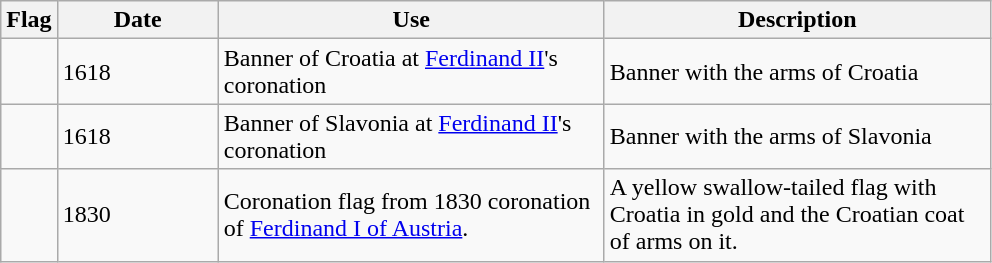<table class="wikitable">
<tr>
<th>Flag</th>
<th style="width:100px;">Date</th>
<th style="width:250px;">Use</th>
<th style="width:250px;">Description</th>
</tr>
<tr>
<td></td>
<td>1618</td>
<td>Banner of Croatia at <a href='#'>Ferdinand II</a>'s coronation</td>
<td>Banner with the arms of Croatia</td>
</tr>
<tr>
<td></td>
<td>1618</td>
<td>Banner of Slavonia at <a href='#'>Ferdinand II</a>'s coronation</td>
<td>Banner with the arms of Slavonia</td>
</tr>
<tr>
<td></td>
<td>1830</td>
<td>Coronation flag from 1830 coronation of <a href='#'>Ferdinand I of Austria</a>.</td>
<td>A yellow swallow-tailed flag with Croatia in gold and the Croatian coat of arms on it.</td>
</tr>
</table>
